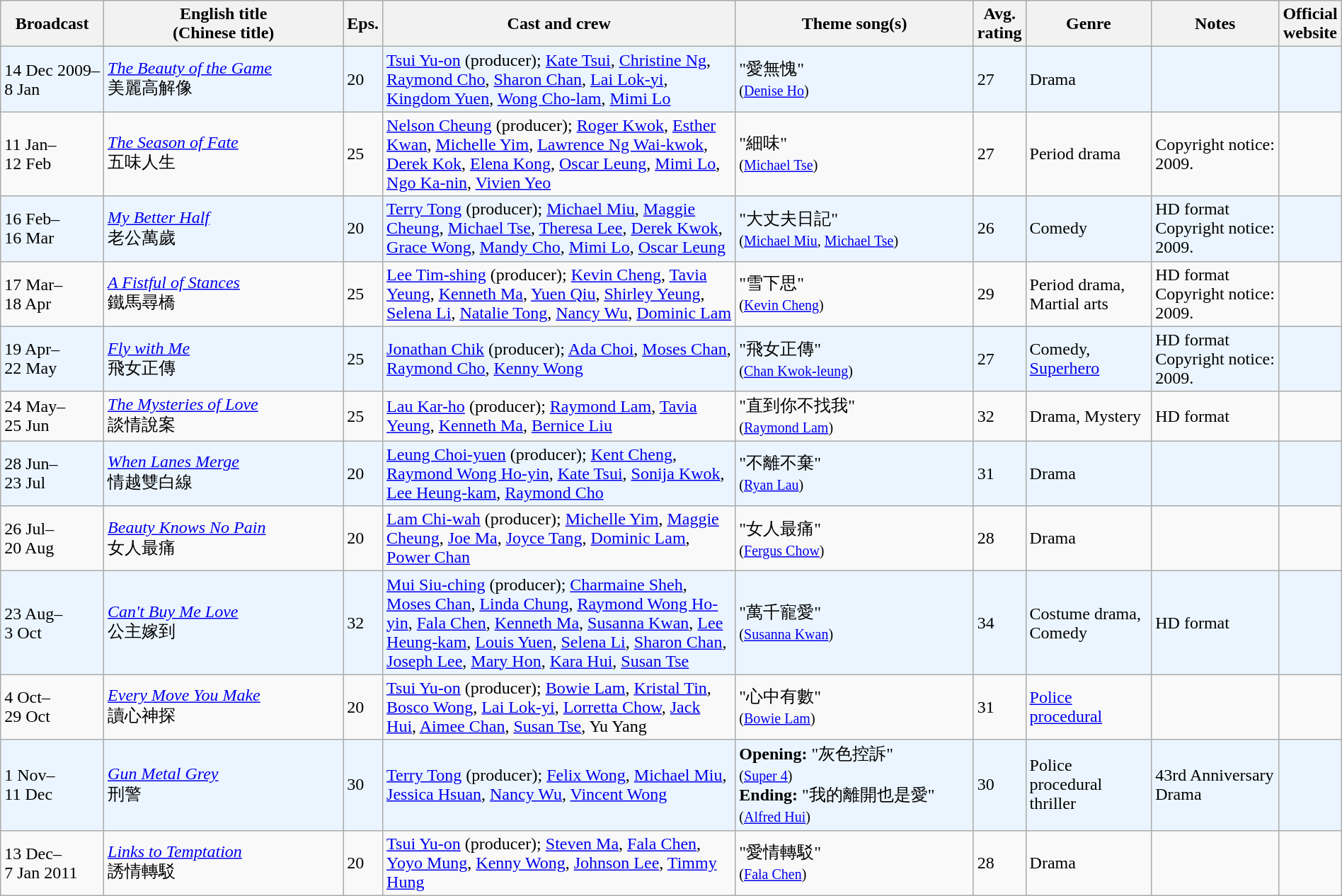<table class="wikitable" width="100%" style="text-align: left">
<tr>
<th align=center width=8% bgcolor="silver">Broadcast</th>
<th align=center width=20% bgcolor="silver">English title <br> (Chinese title)</th>
<th align=center width=1% bgcolor="silver">Eps.</th>
<th align=center width=30% bgcolor="silver">Cast and crew</th>
<th align=center width=20% bgcolor="silver">Theme song(s)</th>
<th align=center width=1% bgcolor="silver">Avg. rating</th>
<th align=center width=10% bgcolor="silver">Genre</th>
<th align=center width=15% bgcolor="silver">Notes</th>
<th align=center width=1% bgcolor="silver">Official website</th>
</tr>
<tr ---- bgcolor="#ebf5ff">
<td>14 Dec 2009–<br>8 Jan</td>
<td><em><a href='#'>The Beauty of the Game</a></em> <br> 美麗高解像</td>
<td>20</td>
<td><a href='#'>Tsui Yu-on</a> (producer); <a href='#'>Kate Tsui</a>, <a href='#'>Christine Ng</a>, <a href='#'>Raymond Cho</a>, <a href='#'>Sharon Chan</a>, <a href='#'>Lai Lok-yi</a>, <a href='#'>Kingdom Yuen</a>, <a href='#'>Wong Cho-lam</a>, <a href='#'>Mimi Lo</a></td>
<td>"愛無愧" <br> <small>(<a href='#'>Denise Ho</a>)</small></td>
<td>27</td>
<td>Drama</td>
<td></td>
<td></td>
</tr>
<tr>
<td>11 Jan–<br>12 Feb</td>
<td><em><a href='#'>The Season of Fate</a></em> <br> 五味人生</td>
<td>25</td>
<td><a href='#'>Nelson Cheung</a> (producer); <a href='#'>Roger Kwok</a>, <a href='#'>Esther Kwan</a>, <a href='#'>Michelle Yim</a>, <a href='#'>Lawrence Ng Wai-kwok</a>, <a href='#'>Derek Kok</a>, <a href='#'>Elena Kong</a>, <a href='#'>Oscar Leung</a>, <a href='#'>Mimi Lo</a>, <a href='#'>Ngo Ka-nin</a>, <a href='#'>Vivien Yeo</a></td>
<td>"細味" <br> <small>(<a href='#'>Michael Tse</a>)</small></td>
<td>27</td>
<td>Period drama</td>
<td>Copyright notice: 2009.</td>
<td></td>
</tr>
<tr ---- bgcolor="#ebf5ff">
<td>16 Feb–<br>16 Mar</td>
<td><em><a href='#'>My Better Half</a></em> <br> 老公萬歲</td>
<td>20</td>
<td><a href='#'>Terry Tong</a> (producer); <a href='#'>Michael Miu</a>, <a href='#'>Maggie Cheung</a>, <a href='#'>Michael Tse</a>, <a href='#'>Theresa Lee</a>, <a href='#'>Derek Kwok</a>, <a href='#'>Grace Wong</a>, <a href='#'>Mandy Cho</a>, <a href='#'>Mimi Lo</a>, <a href='#'>Oscar Leung</a></td>
<td>"大丈夫日記" <br> <small>(<a href='#'>Michael Miu</a>, <a href='#'>Michael Tse</a>)</small></td>
<td>26</td>
<td>Comedy</td>
<td>HD format<br>Copyright notice: 2009.</td>
<td></td>
</tr>
<tr>
<td>17 Mar–<br>18 Apr</td>
<td><em><a href='#'>A Fistful of Stances</a></em> <br> 鐵馬尋橋</td>
<td>25</td>
<td><a href='#'>Lee Tim-shing</a> (producer); <a href='#'>Kevin Cheng</a>, <a href='#'>Tavia Yeung</a>, <a href='#'>Kenneth Ma</a>, <a href='#'>Yuen Qiu</a>, <a href='#'>Shirley Yeung</a>, <a href='#'>Selena Li</a>, <a href='#'>Natalie Tong</a>, <a href='#'>Nancy Wu</a>, <a href='#'>Dominic Lam</a></td>
<td>"雪下思" <br> <small>(<a href='#'>Kevin Cheng</a>)</small></td>
<td>29</td>
<td>Period drama, Martial arts</td>
<td>HD format<br>Copyright notice: 2009.</td>
<td></td>
</tr>
<tr ---- bgcolor="#ebf5ff">
<td>19 Apr–<br>22 May</td>
<td><em><a href='#'>Fly with Me</a></em> <br> 飛女正傳</td>
<td>25</td>
<td><a href='#'>Jonathan Chik</a> (producer); <a href='#'>Ada Choi</a>, <a href='#'>Moses Chan</a>, <a href='#'>Raymond Cho</a>, <a href='#'>Kenny Wong</a></td>
<td>"飛女正傳"<br><small>(<a href='#'>Chan Kwok-leung</a>)</small></td>
<td>27</td>
<td>Comedy, <a href='#'>Superhero</a></td>
<td>HD format<br>Copyright notice: 2009.</td>
<td></td>
</tr>
<tr>
<td>24 May–<br>25 Jun</td>
<td><em><a href='#'>The Mysteries of Love</a></em> <br> 談情說案</td>
<td>25</td>
<td><a href='#'>Lau Kar-ho</a> (producer); <a href='#'>Raymond Lam</a>, <a href='#'>Tavia Yeung</a>, <a href='#'>Kenneth Ma</a>, <a href='#'>Bernice Liu</a></td>
<td>"直到你不找我" <br> <small>(<a href='#'>Raymond Lam</a>)</small></td>
<td>32</td>
<td>Drama, Mystery</td>
<td>HD format</td>
<td></td>
</tr>
<tr ---- bgcolor="#ebf5ff">
<td>28 Jun–<br>23 Jul</td>
<td><em><a href='#'>When Lanes Merge</a></em> <br> 情越雙白線</td>
<td>20</td>
<td><a href='#'>Leung Choi-yuen</a> (producer); <a href='#'>Kent Cheng</a>, <a href='#'>Raymond Wong Ho-yin</a>, <a href='#'>Kate Tsui</a>, <a href='#'>Sonija Kwok</a>, <a href='#'>Lee Heung-kam</a>, <a href='#'>Raymond Cho</a></td>
<td>"不離不棄" <br> <small>(<a href='#'>Ryan Lau</a>)</small></td>
<td>31</td>
<td>Drama</td>
<td></td>
<td></td>
</tr>
<tr>
<td>26 Jul–<br>20 Aug</td>
<td><em><a href='#'>Beauty Knows No Pain</a></em> <br> 女人最痛</td>
<td>20</td>
<td><a href='#'>Lam Chi-wah</a> (producer); <a href='#'>Michelle Yim</a>, <a href='#'>Maggie Cheung</a>, <a href='#'>Joe Ma</a>, <a href='#'>Joyce Tang</a>, <a href='#'>Dominic Lam</a>, <a href='#'>Power Chan</a></td>
<td>"女人最痛" <br> <small>(<a href='#'>Fergus Chow</a>)</small></td>
<td>28</td>
<td>Drama</td>
<td></td>
<td></td>
</tr>
<tr ---- bgcolor="#ebf5ff">
<td>23 Aug–<br>3 Oct</td>
<td><em><a href='#'>Can't Buy Me Love</a></em> <br> 公主嫁到</td>
<td>32</td>
<td><a href='#'>Mui Siu-ching</a> (producer); <a href='#'>Charmaine Sheh</a>, <a href='#'>Moses Chan</a>, <a href='#'>Linda Chung</a>, <a href='#'>Raymond Wong Ho-yin</a>, <a href='#'>Fala Chen</a>, <a href='#'>Kenneth Ma</a>, <a href='#'>Susanna Kwan</a>, <a href='#'>Lee Heung-kam</a>, <a href='#'>Louis Yuen</a>, <a href='#'>Selena Li</a>, <a href='#'>Sharon Chan</a>, <a href='#'>Joseph Lee</a>, <a href='#'>Mary Hon</a>, <a href='#'>Kara Hui</a>, <a href='#'>Susan Tse</a></td>
<td>"萬千寵愛" <br> <small>(<a href='#'>Susanna Kwan</a>)</small></td>
<td>34</td>
<td>Costume drama, Comedy</td>
<td>HD format</td>
<td></td>
</tr>
<tr>
<td>4 Oct–<br>29 Oct</td>
<td><em><a href='#'>Every Move You Make</a></em> <br> 讀心神探</td>
<td>20</td>
<td><a href='#'>Tsui Yu-on</a> (producer); <a href='#'>Bowie Lam</a>, <a href='#'>Kristal Tin</a>, <a href='#'>Bosco Wong</a>, <a href='#'>Lai Lok-yi</a>, <a href='#'>Lorretta Chow</a>, <a href='#'>Jack Hui</a>, <a href='#'>Aimee Chan</a>, <a href='#'>Susan Tse</a>, Yu Yang</td>
<td>"心中有數" <br> <small>(<a href='#'>Bowie Lam</a>)</small></td>
<td>31</td>
<td><a href='#'>Police procedural</a></td>
<td></td>
<td></td>
</tr>
<tr ---- bgcolor="#ebf5ff">
<td>1 Nov–<br>11 Dec</td>
<td><em><a href='#'>Gun Metal Grey</a></em> <br> 刑警</td>
<td>30</td>
<td><a href='#'>Terry Tong</a> (producer); <a href='#'>Felix Wong</a>, <a href='#'>Michael Miu</a>, <a href='#'>Jessica Hsuan</a>, <a href='#'>Nancy Wu</a>, <a href='#'>Vincent Wong</a></td>
<td><strong>Opening:</strong> "灰色控訴" <br> <small>(<a href='#'>Super 4</a>)</small> <br> <strong>Ending:</strong> "我的離開也是愛" <br> <small>(<a href='#'>Alfred Hui</a>)</small></td>
<td>30</td>
<td>Police procedural thriller</td>
<td>43rd Anniversary Drama</td>
<td></td>
</tr>
<tr>
<td>13 Dec–<br>7 Jan 2011</td>
<td><em><a href='#'>Links to Temptation</a></em> <br> 誘情轉駁</td>
<td>20</td>
<td><a href='#'>Tsui Yu-on</a> (producer); <a href='#'>Steven Ma</a>, <a href='#'>Fala Chen</a>, <a href='#'>Yoyo Mung</a>, <a href='#'>Kenny Wong</a>, <a href='#'>Johnson Lee</a>, <a href='#'>Timmy Hung</a></td>
<td>"愛情轉駁"<br><small>(<a href='#'>Fala Chen</a>)</small></td>
<td>28</td>
<td>Drama</td>
<td></td>
<td></td>
</tr>
</table>
